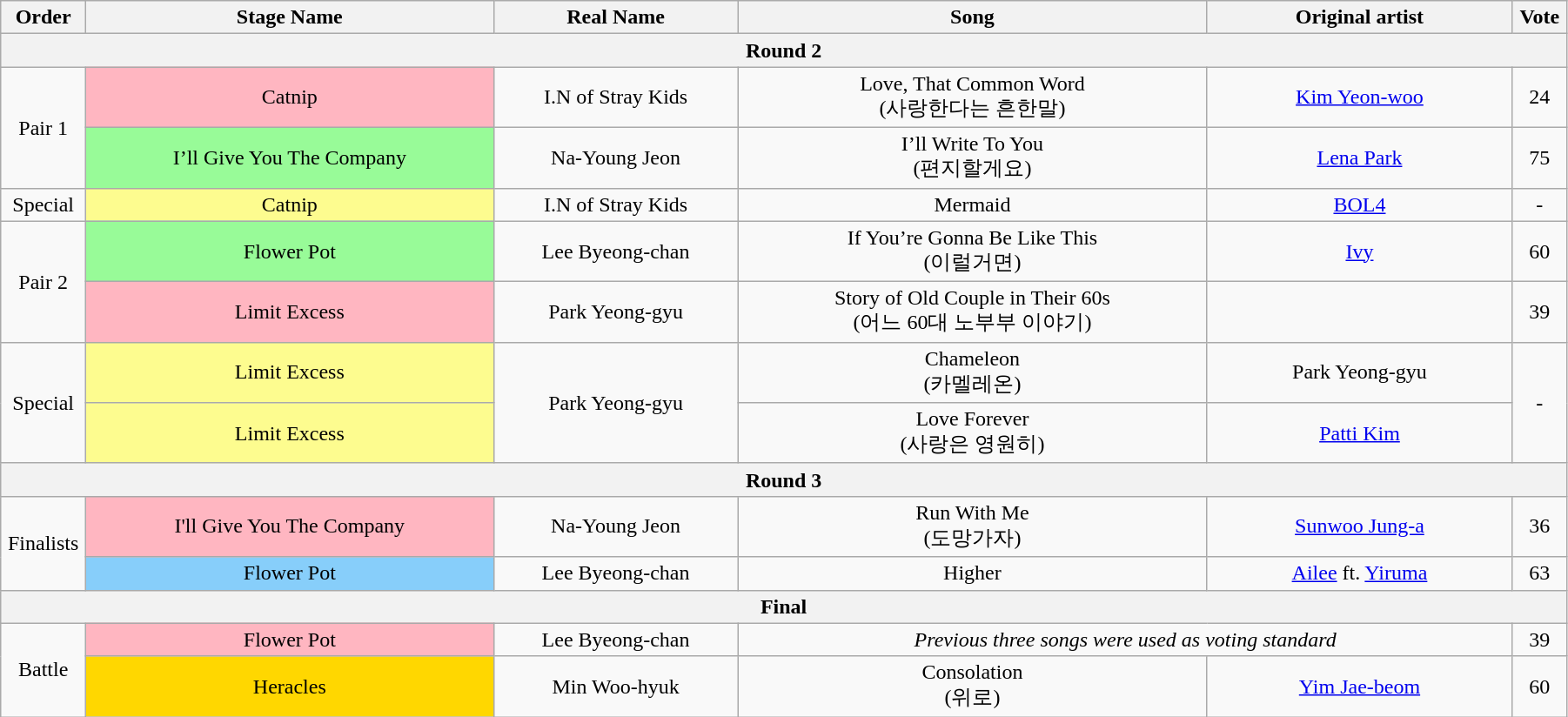<table class="wikitable" style="text-align:center; width:95%;">
<tr>
<th style="width:1%">Order</th>
<th style="width:20%;">Stage Name</th>
<th style="width:12%">Real Name</th>
<th style="width:23%;">Song</th>
<th style="width:15%;">Original artist</th>
<th style="width:1%;">Vote</th>
</tr>
<tr>
<th colspan=6>Round 2</th>
</tr>
<tr>
<td rowspan=2>Pair 1</td>
<td bgcolor="lightpink">Catnip</td>
<td>I.N of Stray Kids</td>
<td>Love, That Common Word<br>(사랑한다는 흔한말)</td>
<td><a href='#'>Kim Yeon-woo</a></td>
<td>24</td>
</tr>
<tr>
<td bgcolor="palegreen">I’ll Give You The Company</td>
<td>Na-Young Jeon</td>
<td>I’ll Write To You<br>(편지할게요)</td>
<td><a href='#'>Lena Park</a></td>
<td>75</td>
</tr>
<tr>
<td>Special</td>
<td bgcolor="#FDFC8F">Catnip</td>
<td>I.N of Stray Kids</td>
<td>Mermaid</td>
<td><a href='#'>BOL4</a></td>
<td>-</td>
</tr>
<tr>
<td rowspan=2>Pair 2</td>
<td bgcolor="palegreen">Flower Pot</td>
<td>Lee Byeong-chan</td>
<td>If You’re Gonna Be Like This<br>(이럴거면)</td>
<td><a href='#'>Ivy</a></td>
<td>60</td>
</tr>
<tr>
<td bgcolor="lightpink">Limit Excess</td>
<td>Park Yeong-gyu</td>
<td>Story of Old Couple in Their 60s<br>(어느 60대 노부부 이야기)</td>
<td></td>
<td>39</td>
</tr>
<tr>
<td rowspan=2>Special</td>
<td bgcolor="#FDFC8F">Limit Excess</td>
<td rowspan=2>Park Yeong-gyu</td>
<td>Chameleon<br>(카멜레온)</td>
<td>Park Yeong-gyu</td>
<td rowspan=2>-</td>
</tr>
<tr>
<td bgcolor="#FDFC8F">Limit Excess</td>
<td>Love Forever<br>(사랑은 영원히)</td>
<td><a href='#'>Patti Kim</a></td>
</tr>
<tr>
<th colspan=6>Round 3</th>
</tr>
<tr>
<td rowspan=2>Finalists</td>
<td bgcolor="lightpink">I'll Give You The Company</td>
<td>Na-Young Jeon</td>
<td>Run With Me<br>(도망가자)</td>
<td><a href='#'>Sunwoo Jung-a</a></td>
<td>36</td>
</tr>
<tr>
<td bgcolor="lightskyblue">Flower Pot</td>
<td>Lee Byeong-chan</td>
<td>Higher</td>
<td><a href='#'>Ailee</a> ft. <a href='#'>Yiruma</a></td>
<td>63</td>
</tr>
<tr>
<th colspan=6>Final</th>
</tr>
<tr>
<td rowspan=2>Battle</td>
<td bgcolor="lightpink">Flower Pot</td>
<td>Lee Byeong-chan</td>
<td colspan=2><em>Previous three songs were used as voting standard</em></td>
<td>39</td>
</tr>
<tr>
<td bgcolor="gold">Heracles</td>
<td>Min Woo-hyuk</td>
<td>Consolation<br>(위로)</td>
<td><a href='#'>Yim Jae-beom</a></td>
<td>60</td>
</tr>
</table>
